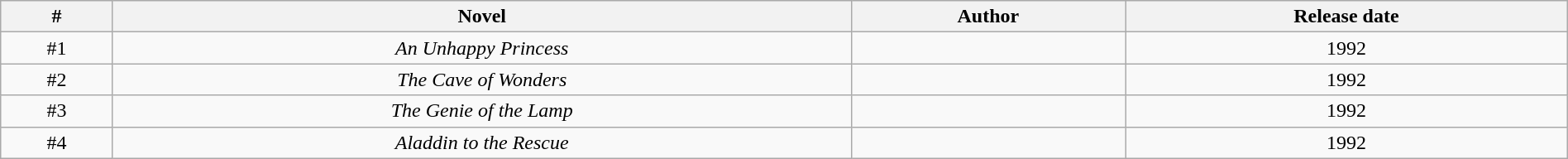<table class="wikitable sortable" width="100%" border="1" style="font-size: 100%; text-align:center">
<tr>
<th>#</th>
<th>Novel</th>
<th>Author</th>
<th>Release date</th>
</tr>
<tr>
<td>#1</td>
<td><em>An Unhappy Princess</em></td>
<td></td>
<td>1992</td>
</tr>
<tr>
<td>#2</td>
<td><em>The Cave of Wonders</em></td>
<td></td>
<td>1992</td>
</tr>
<tr>
<td>#3</td>
<td><em>The Genie of the Lamp</em></td>
<td></td>
<td>1992</td>
</tr>
<tr>
<td>#4</td>
<td><em>Aladdin to the Rescue</em></td>
<td></td>
<td>1992</td>
</tr>
</table>
